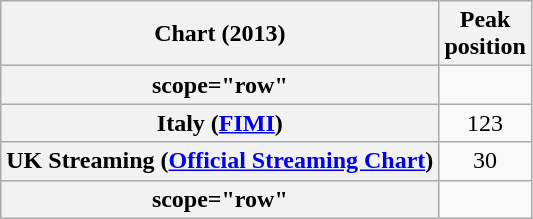<table class="wikitable plainrowheaders sortable">
<tr>
<th scope="col">Chart (2013)</th>
<th scope="col">Peak<br>position</th>
</tr>
<tr>
<th>scope="row" </th>
</tr>
<tr>
<th scope="row">Italy (<a href='#'>FIMI</a>)</th>
<td align=center>123</td>
</tr>
<tr>
<th scope="row">UK Streaming (<a href='#'>Official Streaming Chart</a>)</th>
<td align=center>30</td>
</tr>
<tr>
<th>scope="row" </th>
</tr>
</table>
